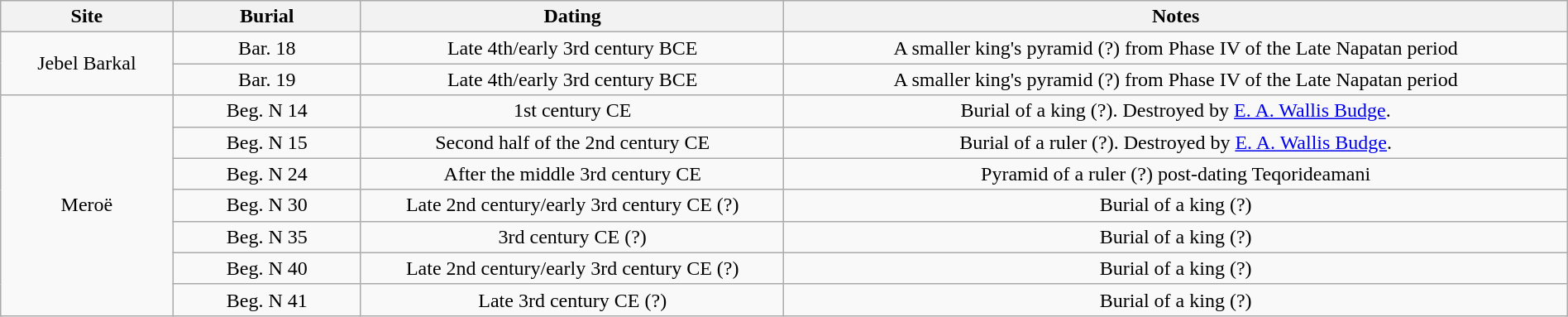<table class="wikitable" style="width:100%; text-align:center;">
<tr>
<th style="width:11%;">Site</th>
<th style="width:12%;">Burial</th>
<th style="width:27%">Dating</th>
<th style="width:50%;">Notes</th>
</tr>
<tr>
<td rowspan=2>Jebel Barkal</td>
<td>Bar. 18</td>
<td>Late 4th/early 3rd century BCE</td>
<td>A smaller king's pyramid (?) from Phase IV of the Late Napatan period</td>
</tr>
<tr>
<td>Bar. 19</td>
<td>Late 4th/early 3rd century BCE</td>
<td>A smaller king's pyramid (?) from Phase IV of the Late Napatan period</td>
</tr>
<tr>
<td rowspan="7">Meroë</td>
<td>Beg. N 14</td>
<td>1st century CE</td>
<td>Burial of a king (?). Destroyed by <a href='#'>E. A. Wallis Budge</a>.</td>
</tr>
<tr>
<td>Beg. N 15</td>
<td>Second half of the 2nd century CE</td>
<td>Burial of a ruler (?). Destroyed by <a href='#'>E. A. Wallis Budge</a>.</td>
</tr>
<tr>
<td>Beg. N 24</td>
<td>After the middle 3rd century CE</td>
<td>Pyramid of a ruler (?) post-dating Teqorideamani</td>
</tr>
<tr>
<td>Beg. N 30</td>
<td>Late 2nd century/early 3rd century CE (?)</td>
<td>Burial of a king (?)</td>
</tr>
<tr>
<td>Beg. N 35</td>
<td>3rd century CE (?)</td>
<td>Burial of a king (?)</td>
</tr>
<tr>
<td>Beg. N 40</td>
<td>Late 2nd century/early 3rd century CE (?)</td>
<td>Burial of a king (?)</td>
</tr>
<tr>
<td>Beg. N 41</td>
<td>Late 3rd century CE (?)</td>
<td>Burial of a king (?)</td>
</tr>
</table>
